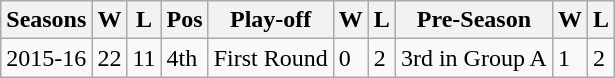<table class="wikitable">
<tr>
<th>Seasons</th>
<th>W</th>
<th>L</th>
<th>Pos</th>
<th>Play-off</th>
<th>W</th>
<th>L</th>
<th>Pre-Season</th>
<th>W</th>
<th>L</th>
</tr>
<tr>
<td>2015-16</td>
<td>22</td>
<td>11</td>
<td>4th</td>
<td>First Round</td>
<td>0</td>
<td>2</td>
<td>3rd in Group A</td>
<td>1</td>
<td>2</td>
</tr>
</table>
